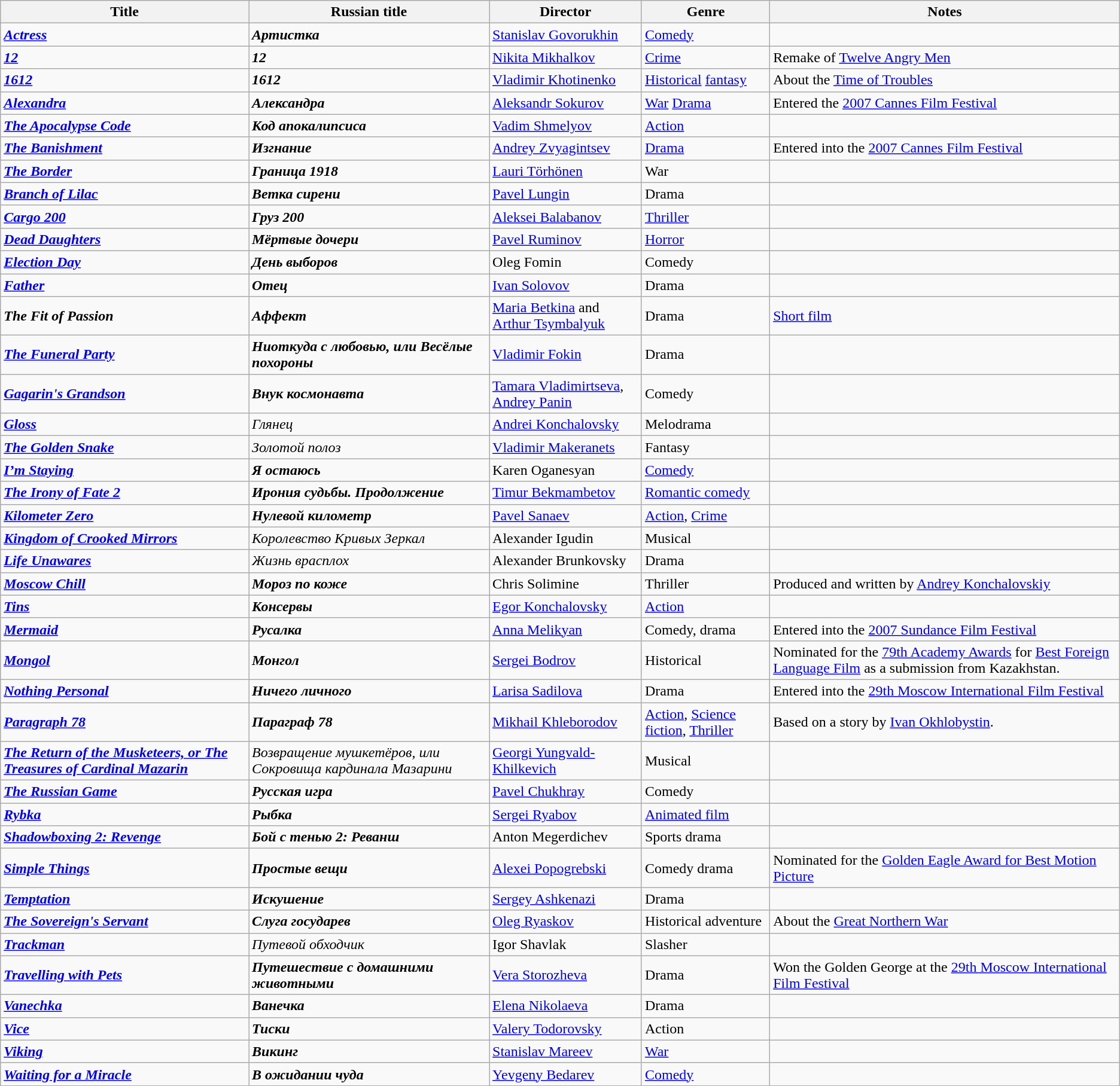<table class="wikitable sortable">
<tr>
<th>Title</th>
<th>Russian title</th>
<th>Director</th>
<th>Genre</th>
<th>Notes</th>
</tr>
<tr>
<td><strong><em><a href='#'>Actress</a></em></strong></td>
<td><strong><em>Артистка</em></strong></td>
<td><a href='#'>Stanislav Govorukhin</a></td>
<td><a href='#'>Comedy</a></td>
<td></td>
</tr>
<tr>
<td><strong><em><a href='#'>12</a></em></strong></td>
<td><strong><em>12</em></strong></td>
<td><a href='#'>Nikita Mikhalkov</a></td>
<td><a href='#'>Crime</a></td>
<td>Remake of <a href='#'>Twelve Angry Men</a></td>
</tr>
<tr>
<td><strong><em><a href='#'>1612</a></em></strong></td>
<td><strong><em>1612</em></strong></td>
<td><a href='#'>Vladimir Khotinenko</a></td>
<td><a href='#'>Historical</a> <a href='#'>fantasy</a></td>
<td>About the <a href='#'>Time of Troubles</a></td>
</tr>
<tr>
<td><strong><em><a href='#'>Alexandra</a></em></strong></td>
<td><strong><em>Александра</em></strong></td>
<td><a href='#'>Aleksandr Sokurov</a></td>
<td><a href='#'>War</a> <a href='#'>Drama</a></td>
<td>Entered the <a href='#'>2007 Cannes Film Festival</a></td>
</tr>
<tr>
<td><strong><em><a href='#'>The Apocalypse Code</a></em></strong></td>
<td><strong><em>Код апокалипсиса</em></strong></td>
<td><a href='#'>Vadim Shmelyov</a></td>
<td><a href='#'>Action</a></td>
<td></td>
</tr>
<tr>
<td><strong><em><a href='#'>The Banishment</a></em></strong></td>
<td><strong><em>Изгнание</em></strong></td>
<td><a href='#'>Andrey Zvyagintsev</a></td>
<td><a href='#'>Drama</a></td>
<td>Entered into the <a href='#'>2007 Cannes Film Festival</a></td>
</tr>
<tr>
<td><strong><em><a href='#'>The Border</a></em></strong></td>
<td><strong><em>Граница 1918</em></strong></td>
<td><a href='#'>Lauri Törhönen</a></td>
<td>War</td>
<td></td>
</tr>
<tr>
<td><strong><em><a href='#'>Branch of Lilac</a></em></strong></td>
<td><strong><em>Ветка сирени</em></strong></td>
<td><a href='#'>Pavel Lungin</a></td>
<td>Drama</td>
<td></td>
</tr>
<tr>
<td><strong><em><a href='#'>Cargo 200</a></em></strong></td>
<td><strong><em>Груз 200</em></strong></td>
<td><a href='#'>Aleksei Balabanov</a></td>
<td><a href='#'>Thriller</a></td>
<td></td>
</tr>
<tr>
<td><strong><em><a href='#'>Dead Daughters</a></em></strong></td>
<td><strong><em>Мёртвые дочери</em></strong></td>
<td><a href='#'>Pavel Ruminov</a></td>
<td><a href='#'>Horror</a></td>
<td></td>
</tr>
<tr>
<td><strong><em><a href='#'>Election Day</a></em></strong></td>
<td><strong><em>День выборов</em></strong></td>
<td>Oleg Fomin</td>
<td>Comedy</td>
<td></td>
</tr>
<tr>
<td><strong><em><a href='#'>Father</a></em></strong></td>
<td><strong><em>Отец</em></strong></td>
<td><a href='#'>Ivan Solovov</a></td>
<td>Drama</td>
<td></td>
</tr>
<tr>
<td><strong><em>The Fit of Passion</em></strong></td>
<td><strong><em>Аффект</em></strong></td>
<td><a href='#'>Maria Betkina</a> and <br><a href='#'>Arthur Tsymbalyuk</a></td>
<td>Drama</td>
<td><a href='#'>Short film</a></td>
</tr>
<tr>
<td><strong><em><a href='#'>The Funeral Party</a></em></strong></td>
<td><strong><em>Ниоткуда с любовью, или Весёлые похороны</em></strong></td>
<td><a href='#'>Vladimir Fokin</a></td>
<td>Drama</td>
<td></td>
</tr>
<tr>
<td><strong><em><a href='#'>Gagarin's Grandson</a></em></strong></td>
<td><strong><em>Внук космонавта</em></strong></td>
<td><a href='#'>Tamara Vladimirtseva</a>, <a href='#'>Andrey Panin</a></td>
<td>Comedy</td>
<td></td>
</tr>
<tr>
<td><strong><em><a href='#'>Gloss</a></em></strong></td>
<td><em>Глянец</em></td>
<td><a href='#'>Andrei Konchalovsky</a></td>
<td>Melodrama</td>
<td></td>
</tr>
<tr>
<td><strong><em><a href='#'>The Golden Snake</a></em></strong></td>
<td><em>Золотой полоз</em></td>
<td><a href='#'>Vladimir Makeranets</a></td>
<td>Fantasy</td>
<td></td>
</tr>
<tr>
<td><strong><em><a href='#'>I’m Staying</a></em></strong></td>
<td><strong><em>Я остаюсь</em></strong></td>
<td>Karen Oganesyan</td>
<td><a href='#'>Comedy</a></td>
<td></td>
</tr>
<tr>
<td><strong><em><a href='#'>The Irony of Fate 2</a></em></strong></td>
<td><strong><em>Ирония судьбы. Продолжение</em></strong></td>
<td><a href='#'>Timur Bekmambetov</a></td>
<td><a href='#'>Romantic comedy</a></td>
<td></td>
</tr>
<tr>
<td><strong><em><a href='#'>Kilometer Zero</a></em></strong></td>
<td><strong><em>Нулевой километр</em></strong></td>
<td><a href='#'>Pavel Sanaev</a></td>
<td><a href='#'>Action</a>, <a href='#'>Crime</a></td>
<td></td>
</tr>
<tr>
<td><strong><em><a href='#'>Kingdom of Crooked Mirrors</a></em></strong></td>
<td><em>Королевство Кривых Зеркал</em></td>
<td>Alexander Igudin</td>
<td>Musical</td>
<td></td>
</tr>
<tr>
<td><strong><em><a href='#'>Life Unawares</a></em></strong></td>
<td><em>Жизнь врасплох</em></td>
<td>Alexander Brunkovsky</td>
<td>Drama</td>
<td></td>
</tr>
<tr>
<td><strong><em><a href='#'>Moscow Chill</a></em></strong></td>
<td><strong><em>Мороз по коже</em></strong></td>
<td>Chris Solimine</td>
<td>Thriller</td>
<td>Produced and written by <a href='#'>Andrey Konchalovskiy</a></td>
</tr>
<tr>
<td><strong><em><a href='#'>Tins</a></em></strong></td>
<td><strong><em>Консервы</em></strong></td>
<td><a href='#'>Egor Konchalovsky</a></td>
<td><a href='#'>Action</a></td>
<td></td>
</tr>
<tr>
<td><strong><em><a href='#'>Mermaid</a></em></strong></td>
<td><strong><em>Русалка</em></strong></td>
<td><a href='#'>Anna Melikyan</a></td>
<td>Comedy, drama</td>
<td>Entered into the <a href='#'>2007 Sundance Film Festival</a></td>
</tr>
<tr>
<td><strong><em><a href='#'>Mongol</a></em></strong></td>
<td><strong><em>Монгол</em></strong></td>
<td><a href='#'>Sergei Bodrov</a></td>
<td>Historical</td>
<td>Nominated for the <a href='#'>79th Academy Awards</a> for <a href='#'>Best Foreign Language Film</a> as a submission from Kazakhstan.</td>
</tr>
<tr>
<td><strong><em><a href='#'>Nothing Personal</a></em></strong></td>
<td><strong><em>Ничего личного</em></strong></td>
<td><a href='#'>Larisa Sadilova</a></td>
<td>Drama</td>
<td>Entered into the <a href='#'>29th Moscow International Film Festival</a></td>
</tr>
<tr>
<td><strong><em><a href='#'>Paragraph 78</a></em></strong></td>
<td><strong><em>Параграф 78</em></strong></td>
<td><a href='#'>Mikhail Khleborodov</a></td>
<td><a href='#'>Action</a>, <a href='#'>Science fiction</a>, <a href='#'>Thriller</a></td>
<td>Based on a story by <a href='#'>Ivan Okhlobystin</a>.</td>
</tr>
<tr>
<td><strong><em><a href='#'>The Return of the Musketeers, or The Treasures of Cardinal Mazarin</a></em></strong></td>
<td><em>Возвращение мушкетёров, или Сокровища кардинала Мазарини</em></td>
<td><a href='#'>Georgi Yungvald-Khilkevich</a></td>
<td>Musical</td>
<td></td>
</tr>
<tr>
<td><strong><em><a href='#'>The Russian Game</a></em></strong></td>
<td><strong><em>Русская игра</em></strong></td>
<td><a href='#'>Pavel Chukhray</a></td>
<td>Comedy</td>
<td></td>
</tr>
<tr>
<td><strong><em><a href='#'>Rybka</a></em></strong></td>
<td><strong><em>Рыбка</em></strong></td>
<td><a href='#'>Sergei Ryabov</a></td>
<td><a href='#'>Animated film</a></td>
<td></td>
</tr>
<tr>
<td><strong><em><a href='#'>Shadowboxing 2: Revenge</a></em></strong></td>
<td><strong><em>Бой с тенью 2: Реванш</em></strong></td>
<td>Anton Megerdichev</td>
<td>Sports drama</td>
<td></td>
</tr>
<tr>
<td><strong><em><a href='#'>Simple Things</a></em></strong></td>
<td><strong><em>Простые вещи</em></strong></td>
<td><a href='#'>Alexei Popogrebski</a></td>
<td>Comedy drama</td>
<td>Nominated for the <a href='#'>Golden Eagle Award for Best Motion Picture</a></td>
</tr>
<tr>
<td><strong><em><a href='#'>Temptation</a></em></strong></td>
<td><strong><em>Искушение</em></strong></td>
<td><a href='#'>Sergey Ashkenazi</a></td>
<td>Drama</td>
<td></td>
</tr>
<tr>
<td><strong><em><a href='#'>The Sovereign's Servant</a></em></strong></td>
<td><strong><em>Слуга государев</em></strong></td>
<td><a href='#'>Oleg Ryaskov</a></td>
<td>Historical adventure</td>
<td>About the <a href='#'>Great Northern War</a></td>
</tr>
<tr>
<td><strong><em><a href='#'>Trackman</a></em></strong></td>
<td><em>Путевой обходчик</em></td>
<td>Igor Shavlak</td>
<td>Slasher</td>
<td></td>
</tr>
<tr>
<td><strong><em><a href='#'>Travelling with Pets</a></em></strong></td>
<td><strong><em>Путешествие с домашними животными</em></strong></td>
<td><a href='#'>Vera Storozheva</a></td>
<td>Drama</td>
<td>Won the Golden George at the <a href='#'>29th Moscow International Film Festival</a></td>
</tr>
<tr>
<td><strong><em><a href='#'>Vanechka</a></em></strong></td>
<td><strong><em>Ванечка</em></strong></td>
<td><a href='#'>Elena Nikolaeva</a></td>
<td>Drama</td>
<td></td>
</tr>
<tr>
<td><strong><em><a href='#'>Vice</a></em></strong></td>
<td><strong><em>Тиски</em></strong></td>
<td><a href='#'>Valery Todorovsky</a></td>
<td>Action</td>
<td></td>
</tr>
<tr>
<td><strong><em><a href='#'>Viking</a></em></strong></td>
<td><strong><em>Викинг</em></strong></td>
<td><a href='#'>Stanislav Mareev</a></td>
<td><a href='#'>War</a></td>
<td></td>
</tr>
<tr>
<td><strong><em><a href='#'>Waiting for a Miracle</a></em></strong></td>
<td><strong><em>В ожидании чуда</em></strong></td>
<td><a href='#'>Yevgeny Bedarev</a></td>
<td><a href='#'>Comedy</a></td>
<td></td>
</tr>
<tr>
</tr>
</table>
